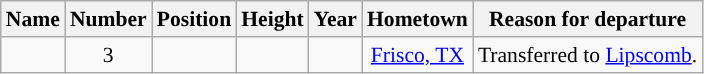<table class="wikitable sortable" style="text-align:center; font-size:90%; ">
<tr>
<th>Name</th>
<th>Number</th>
<th>Position</th>
<th>Height</th>
<th>Year</th>
<th>Hometown</th>
<th class="unsortable">Reason for departure</th>
</tr>
<tr>
<td align="left"></td>
<td>3</td>
<td></td>
<td></td>
<td></td>
<td><a href='#'>Frisco, TX</a></td>
<td align="left">Transferred to <a href='#'>Lipscomb</a>.</td>
</tr>
</table>
